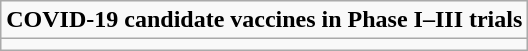<table class="wikitable mw-collapsible mw-collapsed">
<tr>
<td><strong>COVID-19 candidate vaccines in Phase I–III trials</strong></td>
</tr>
<tr>
<td></td>
</tr>
</table>
